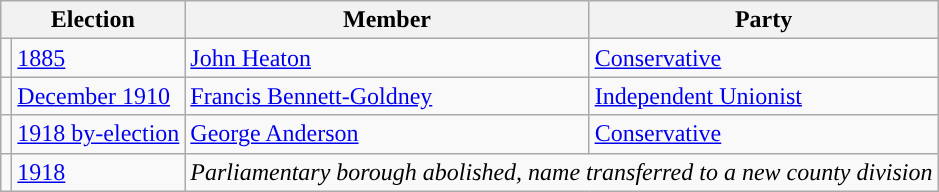<table class="wikitable">
<tr>
<th colspan="2">Election</th>
<th>Member</th>
<th>Party</th>
</tr>
<tr>
<td style="color:inherit;background-color: "></td>
<td><a href='#'>1885</a></td>
<td><a href='#'>John Heaton</a></td>
<td><a href='#'>Conservative</a></td>
</tr>
<tr>
<td style="color:inherit;background-color: "></td>
<td><a href='#'>December 1910</a></td>
<td><a href='#'>Francis Bennett-Goldney</a></td>
<td><a href='#'>Independent Unionist</a></td>
</tr>
<tr>
<td style="color:inherit;background-color: "></td>
<td><a href='#'>1918 by-election</a></td>
<td><a href='#'>George Anderson</a></td>
<td><a href='#'>Conservative</a></td>
</tr>
<tr>
<td></td>
<td><a href='#'>1918</a></td>
<td colspan="2"><em>Parliamentary borough abolished, name transferred to a new county division</em></td>
</tr>
</table>
